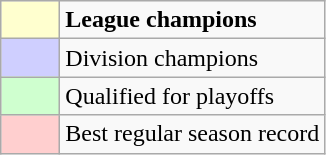<table class="wikitable">
<tr>
<td style="background:#FFFFCF; width:2em"></td>
<td><strong>League champions</strong></td>
</tr>
<tr>
<td style="background:#CFCFFF; width:2em"></td>
<td>Division champions</td>
</tr>
<tr>
<td style="background:#CFFFCF; width:2em"></td>
<td>Qualified for playoffs</td>
</tr>
<tr>
<td style="background:#FFCFCF; width:2em"></td>
<td>Best regular season record</td>
</tr>
</table>
